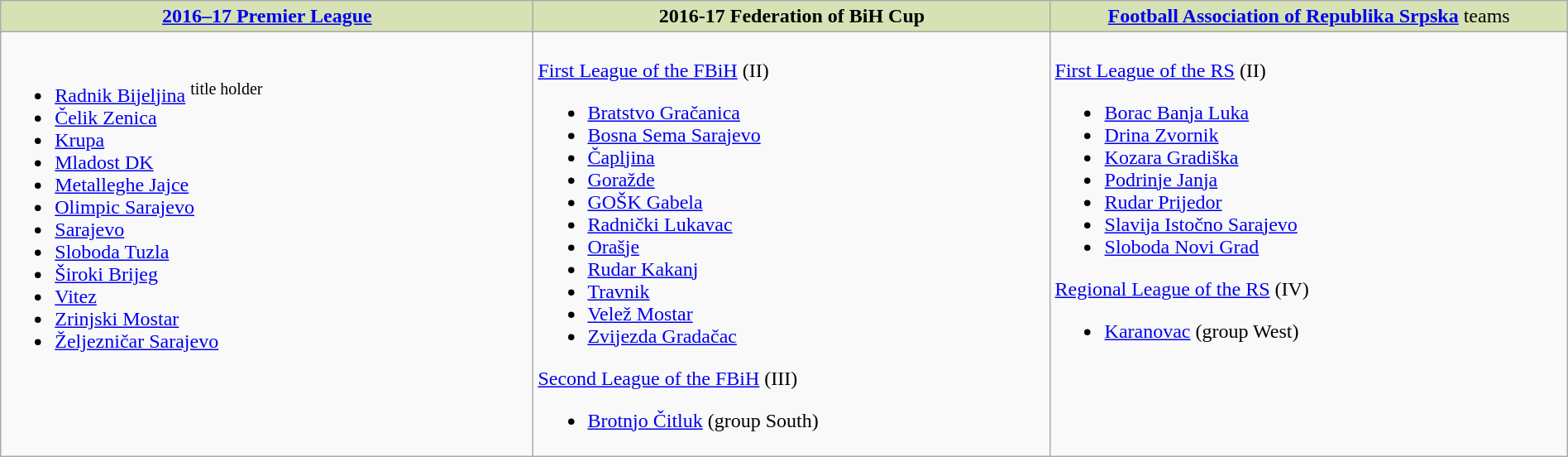<table class="wikitable" style="width:100%">
<tr style="vertical-align:top; background:#d6e2b3; text-align:center;">
<td style="width:34%;"><strong><a href='#'>2016–17 Premier League</a></strong></td>
<td style="width:33%;"><strong>2016-17 Federation of BiH Cup</strong></td>
<td style="width:33%;"><strong><a href='#'>Football Association of Republika Srpska</a></strong> teams</td>
</tr>
<tr valign="top">
<td><br><ul><li><a href='#'>Radnik Bijeljina</a> <sup>title holder</sup></li><li><a href='#'>Čelik Zenica</a></li><li><a href='#'>Krupa</a></li><li><a href='#'>Mladost DK</a></li><li><a href='#'>Metalleghe Jajce</a></li><li><a href='#'>Olimpic Sarajevo</a></li><li><a href='#'>Sarajevo</a></li><li><a href='#'>Sloboda Tuzla</a></li><li><a href='#'>Široki Brijeg</a></li><li><a href='#'>Vitez</a></li><li><a href='#'>Zrinjski Mostar</a></li><li><a href='#'>Željezničar Sarajevo</a></li></ul></td>
<td><br><a href='#'>First League of the FBiH</a> (II)<ul><li><a href='#'>Bratstvo Gračanica</a></li><li><a href='#'>Bosna Sema Sarajevo</a></li><li><a href='#'>Čapljina</a></li><li><a href='#'>Goražde</a></li><li><a href='#'>GOŠK Gabela</a></li><li><a href='#'>Radnički Lukavac</a></li><li><a href='#'>Orašje</a></li><li><a href='#'>Rudar Kakanj</a></li><li><a href='#'>Travnik</a></li><li><a href='#'>Velež Mostar</a></li><li><a href='#'>Zvijezda Gradačac</a></li></ul><a href='#'>Second League of the FBiH</a> (III)<ul><li><a href='#'>Brotnjo Čitluk</a> (group South)</li></ul></td>
<td><br><a href='#'>First League of the RS</a> (II)<ul><li><a href='#'>Borac Banja Luka</a></li><li><a href='#'>Drina Zvornik</a></li><li><a href='#'>Kozara Gradiška</a></li><li><a href='#'>Podrinje Janja</a></li><li><a href='#'>Rudar Prijedor</a></li><li><a href='#'>Slavija Istočno Sarajevo</a></li><li><a href='#'>Sloboda Novi Grad</a></li></ul><a href='#'>Regional League of the RS</a> (IV)<ul><li><a href='#'>Karanovac</a> (group West)</li></ul></td>
</tr>
</table>
